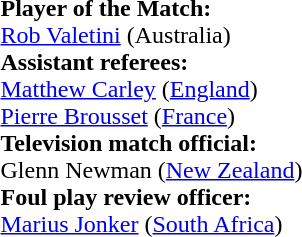<table width=100%>
<tr>
<td><br><strong>Player of the Match:</strong>
<br><a href='#'>Rob Valetini</a> (Australia)<br><strong>Assistant referees:</strong>
<br><a href='#'>Matthew Carley</a> (<a href='#'>England</a>)
<br><a href='#'>Pierre Brousset</a> (<a href='#'>France</a>)
<br><strong>Television match official:</strong>
<br>Glenn Newman (<a href='#'>New Zealand</a>)
<br><strong>Foul play review officer:</strong>
<br><a href='#'>Marius Jonker</a> (<a href='#'>South Africa</a>)</td>
</tr>
</table>
